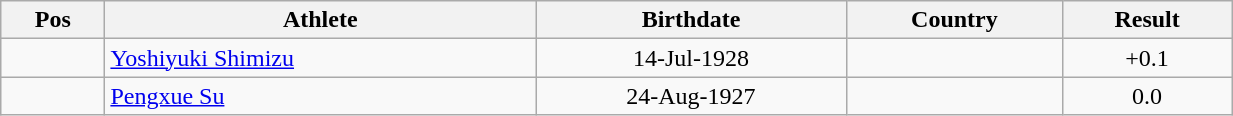<table class="wikitable"  style="text-align:center; width:65%;">
<tr>
<th>Pos</th>
<th>Athlete</th>
<th>Birthdate</th>
<th>Country</th>
<th>Result</th>
</tr>
<tr>
<td align=center></td>
<td align=left><a href='#'>Yoshiyuki Shimizu</a></td>
<td>14-Jul-1928</td>
<td align=left></td>
<td> +0.1</td>
</tr>
<tr>
<td align=center></td>
<td align=left><a href='#'>Pengxue Su</a></td>
<td>24-Aug-1927</td>
<td align=left></td>
<td> 0.0</td>
</tr>
</table>
